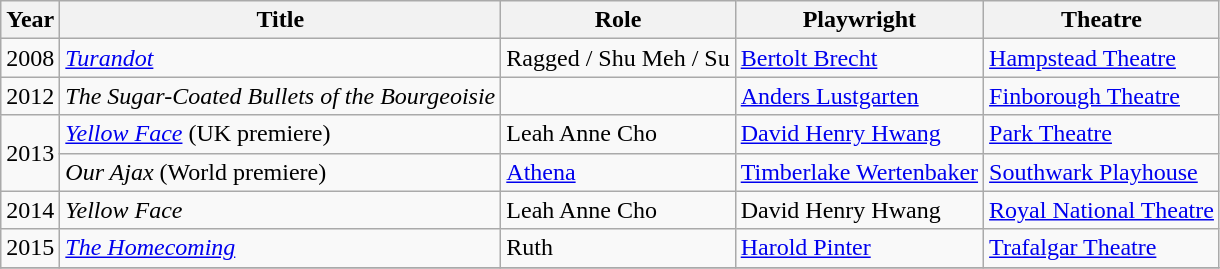<table class="wikitable sortable unsortable">
<tr>
<th>Year</th>
<th>Title</th>
<th>Role</th>
<th>Playwright</th>
<th>Theatre</th>
</tr>
<tr>
<td>2008</td>
<td><em><a href='#'>Turandot</a></em></td>
<td>Ragged / Shu Meh / Su</td>
<td><a href='#'>Bertolt Brecht</a></td>
<td><a href='#'>Hampstead Theatre</a></td>
</tr>
<tr>
<td>2012</td>
<td><em>The Sugar-Coated Bullets of the Bourgeoisie</em></td>
<td></td>
<td><a href='#'>Anders Lustgarten</a></td>
<td><a href='#'>Finborough Theatre</a></td>
</tr>
<tr>
<td rowspan="2">2013</td>
<td><em><a href='#'>Yellow Face</a></em> (UK premiere)</td>
<td>Leah Anne Cho</td>
<td><a href='#'>David Henry Hwang</a></td>
<td><a href='#'>Park Theatre</a></td>
</tr>
<tr>
<td><em>Our Ajax</em> (World premiere)</td>
<td><a href='#'>Athena</a></td>
<td><a href='#'>Timberlake Wertenbaker</a></td>
<td><a href='#'>Southwark Playhouse</a></td>
</tr>
<tr>
<td>2014</td>
<td><em>Yellow Face</em></td>
<td>Leah Anne Cho</td>
<td>David Henry Hwang</td>
<td><a href='#'>Royal National Theatre</a></td>
</tr>
<tr>
<td>2015</td>
<td><em><a href='#'>The Homecoming</a></em></td>
<td>Ruth</td>
<td><a href='#'>Harold Pinter</a></td>
<td><a href='#'>Trafalgar Theatre</a></td>
</tr>
<tr>
</tr>
</table>
